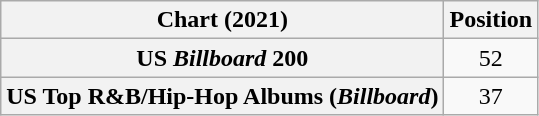<table class="wikitable sortable plainrowheaders" style="text-align:center">
<tr>
<th scope="col">Chart (2021)</th>
<th scope="col">Position</th>
</tr>
<tr>
<th scope="row">US <em>Billboard</em> 200</th>
<td>52</td>
</tr>
<tr>
<th scope="row">US Top R&B/Hip-Hop Albums (<em>Billboard</em>)</th>
<td>37</td>
</tr>
</table>
